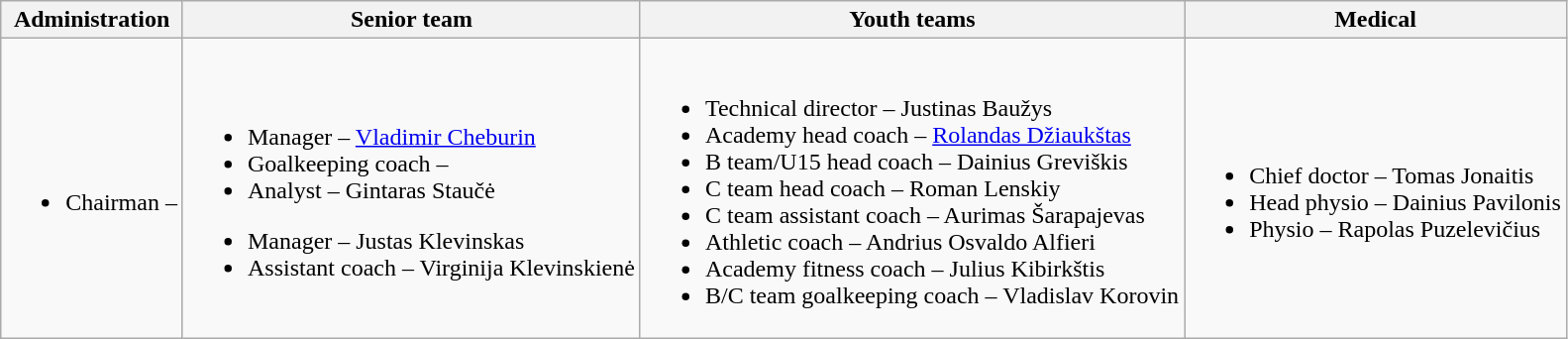<table class="wikitable">
<tr>
<th>Administration</th>
<th>Senior team</th>
<th>Youth teams</th>
<th>Medical</th>
</tr>
<tr>
<td><br><ul><li>Chairman –  </li></ul></td>
<td><br><ul><li>Manager –  <a href='#'>Vladimir Cheburin</a></li><li>Goalkeeping coach –  </li><li>Analyst –  Gintaras Staučė</li></ul><ul><li>Manager –  Justas Klevinskas</li><li>Assistant coach –  Virginija Klevinskienė</li></ul></td>
<td><br><ul><li>Technical director –  Justinas Baužys</li><li>Academy head coach –  <a href='#'>Rolandas Džiaukštas</a></li><li>B team/U15 head coach –  Dainius Greviškis</li><li>C team head coach –  Roman Lenskiy</li><li>C team assistant coach –  Aurimas Šarapajevas</li><li>Athletic coach –  Andrius Osvaldo Alfieri</li><li>Academy fitness coach –  Julius Kibirkštis</li><li>B/C team goalkeeping coach –  Vladislav Korovin</li></ul></td>
<td><br><ul><li>Chief doctor –  Tomas Jonaitis</li><li>Head physio –  Dainius Pavilonis</li><li>Physio –  Rapolas Puzelevičius</li></ul></td>
</tr>
</table>
